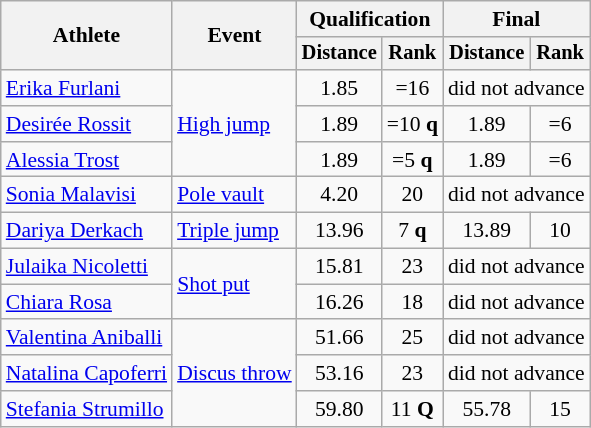<table class="wikitable" style="font-size:90%">
<tr>
<th rowspan=2>Athlete</th>
<th rowspan=2>Event</th>
<th colspan=2>Qualification</th>
<th colspan=2>Final</th>
</tr>
<tr style="font-size:95%">
<th>Distance</th>
<th>Rank</th>
<th>Distance</th>
<th>Rank</th>
</tr>
<tr align=center>
<td align=left><a href='#'>Erika Furlani</a></td>
<td style="text-align:left;" rowspan=3><a href='#'>High jump</a></td>
<td>1.85</td>
<td>=16</td>
<td colspan=2>did not advance</td>
</tr>
<tr align=center>
<td align=left><a href='#'>Desirée Rossit</a></td>
<td>1.89</td>
<td>=10 <strong>q</strong></td>
<td>1.89</td>
<td>=6</td>
</tr>
<tr align=center>
<td align=left><a href='#'>Alessia Trost</a></td>
<td>1.89</td>
<td>=5 <strong>q</strong></td>
<td>1.89</td>
<td>=6</td>
</tr>
<tr align=center>
<td align=left><a href='#'>Sonia Malavisi</a></td>
<td style="text-align:left;"><a href='#'>Pole vault</a></td>
<td>4.20</td>
<td>20</td>
<td colspan=2>did not advance</td>
</tr>
<tr align=center>
<td align=left><a href='#'>Dariya Derkach</a></td>
<td style="text-align:left;"><a href='#'>Triple jump</a></td>
<td>13.96</td>
<td>7 <strong>q</strong></td>
<td>13.89</td>
<td>10</td>
</tr>
<tr align=center>
<td align=left><a href='#'>Julaika Nicoletti</a></td>
<td style="text-align:left;" rowspan=2><a href='#'>Shot put</a></td>
<td>15.81</td>
<td>23</td>
<td colspan=2>did not advance</td>
</tr>
<tr align=center>
<td align=left><a href='#'>Chiara Rosa</a></td>
<td>16.26</td>
<td>18</td>
<td colspan=2>did not advance</td>
</tr>
<tr align=center>
<td align=left><a href='#'>Valentina Aniballi</a></td>
<td style="text-align:left;" rowspan=3><a href='#'>Discus throw</a></td>
<td>51.66</td>
<td>25</td>
<td colspan=2>did not advance</td>
</tr>
<tr align=center>
<td align=left><a href='#'>Natalina Capoferri</a></td>
<td>53.16</td>
<td>23</td>
<td colspan=2>did not advance</td>
</tr>
<tr align=center>
<td align=left><a href='#'>Stefania Strumillo</a></td>
<td>59.80 <strong></strong></td>
<td>11 <strong>Q</strong></td>
<td>55.78</td>
<td>15</td>
</tr>
</table>
